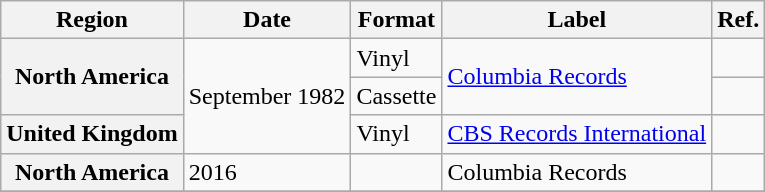<table class="wikitable plainrowheaders">
<tr>
<th scope="col">Region</th>
<th scope="col">Date</th>
<th scope="col">Format</th>
<th scope="col">Label</th>
<th scope="col">Ref.</th>
</tr>
<tr>
<th scope="row" rowspan="2">North America</th>
<td rowspan="3">September 1982</td>
<td>Vinyl</td>
<td rowspan="2"><a href='#'>Columbia Records</a></td>
<td></td>
</tr>
<tr>
<td>Cassette</td>
<td></td>
</tr>
<tr>
<th scope="row">United Kingdom</th>
<td>Vinyl</td>
<td><a href='#'>CBS Records International</a></td>
<td></td>
</tr>
<tr>
<th scope="row">North America</th>
<td>2016</td>
<td></td>
<td>Columbia Records</td>
<td></td>
</tr>
<tr>
</tr>
</table>
